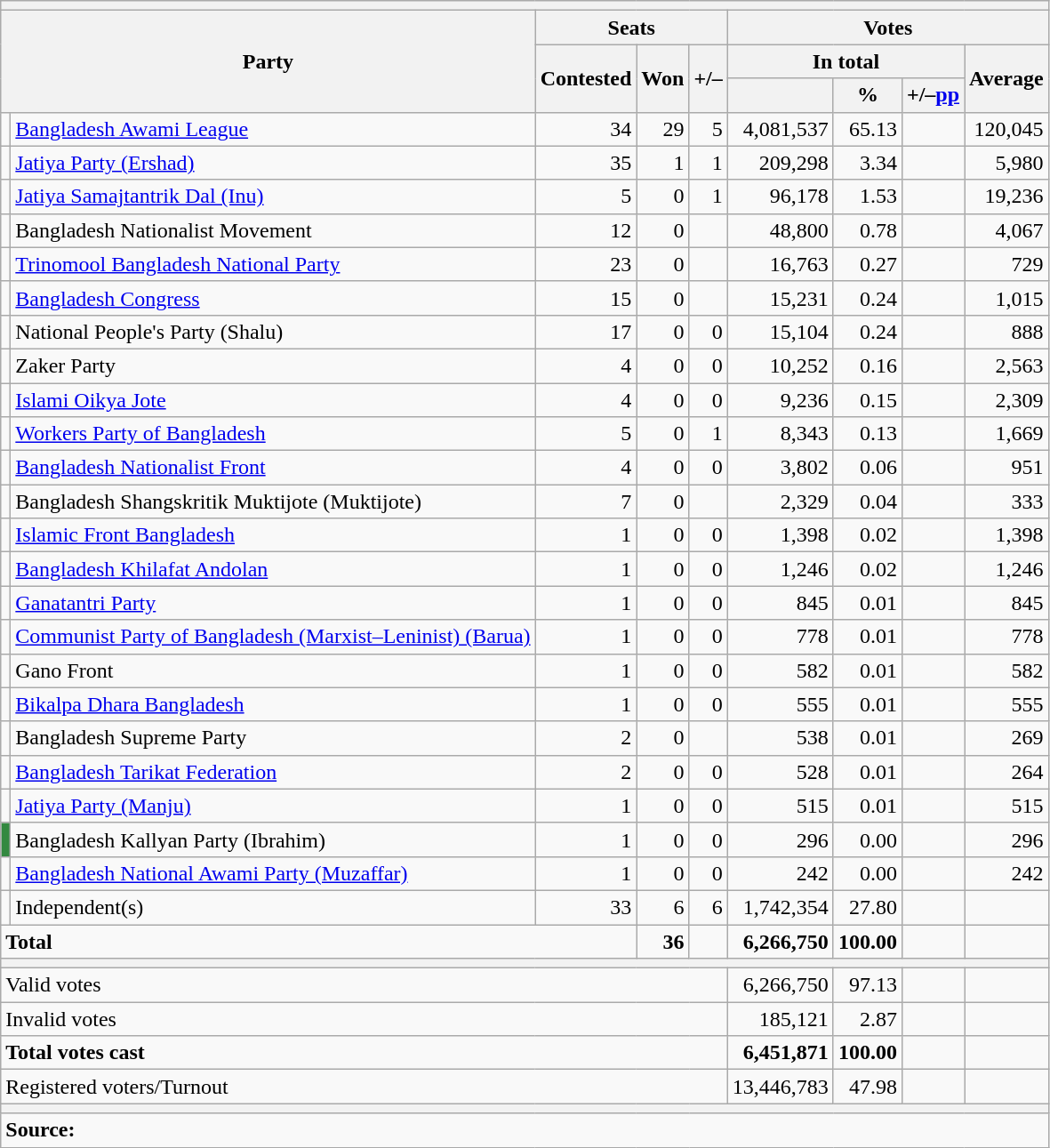<table class="wikitable sortable">
<tr>
<th colspan="9"></th>
</tr>
<tr>
<th colspan="2" rowspan="3">Party</th>
<th colspan="3">Seats</th>
<th colspan="4">Votes</th>
</tr>
<tr>
<th rowspan="2">Contested</th>
<th rowspan="2">Won</th>
<th rowspan="2">+/–</th>
<th colspan="3">In total</th>
<th rowspan="2">Average</th>
</tr>
<tr>
<th></th>
<th>%</th>
<th>+/–<a href='#'>pp</a></th>
</tr>
<tr>
<td></td>
<td><a href='#'>Bangladesh Awami League</a></td>
<td style="text-align:right">34</td>
<td style="text-align:right">29</td>
<td style="text-align:right">5</td>
<td style="text-align:right">4,081,537</td>
<td style="text-align:right">65.13</td>
<td style="text-align:right"></td>
<td style="text-align:right">120,045</td>
</tr>
<tr>
<td></td>
<td><a href='#'>Jatiya Party (Ershad)</a></td>
<td style="text-align:right">35</td>
<td style="text-align:right">1</td>
<td style="text-align:right">1</td>
<td style="text-align:right">209,298</td>
<td style="text-align:right">3.34</td>
<td style="text-align:right"></td>
<td style="text-align:right">5,980</td>
</tr>
<tr>
<td></td>
<td><a href='#'>Jatiya Samajtantrik Dal (Inu)</a></td>
<td style="text-align:right">5</td>
<td style="text-align:right">0</td>
<td style="text-align:right">1</td>
<td style="text-align:right">96,178</td>
<td style="text-align:right">1.53</td>
<td style="text-align:right"></td>
<td style="text-align:right">19,236</td>
</tr>
<tr>
<td></td>
<td>Bangladesh Nationalist Movement</td>
<td style="text-align:right">12</td>
<td style="text-align:right">0</td>
<td style="text-align:right"></td>
<td style="text-align:right">48,800</td>
<td style="text-align:right">0.78</td>
<td style="text-align:right"></td>
<td style="text-align:right">4,067</td>
</tr>
<tr>
<td></td>
<td><a href='#'>Trinomool Bangladesh National Party</a></td>
<td style="text-align:right">23</td>
<td style="text-align:right">0</td>
<td style="text-align:right"></td>
<td style="text-align:right">16,763</td>
<td style="text-align:right">0.27</td>
<td style="text-align:right"></td>
<td style="text-align:right">729</td>
</tr>
<tr>
<td></td>
<td><a href='#'>Bangladesh Congress</a></td>
<td style="text-align:right">15</td>
<td style="text-align:right">0</td>
<td style="text-align:right"></td>
<td style="text-align:right">15,231</td>
<td style="text-align:right">0.24</td>
<td style="text-align:right"></td>
<td style="text-align:right">1,015</td>
</tr>
<tr>
<td></td>
<td>National People's Party (Shalu)</td>
<td style="text-align:right">17</td>
<td style="text-align:right">0</td>
<td style="text-align:right">0</td>
<td style="text-align:right">15,104</td>
<td style="text-align:right">0.24</td>
<td style="text-align:right"></td>
<td style="text-align:right">888</td>
</tr>
<tr>
<td></td>
<td>Zaker Party</td>
<td style="text-align:right">4</td>
<td style="text-align:right">0</td>
<td style="text-align:right">0</td>
<td style="text-align:right">10,252</td>
<td style="text-align:right">0.16</td>
<td style="text-align:right"></td>
<td style="text-align:right">2,563</td>
</tr>
<tr>
<td></td>
<td><a href='#'>Islami Oikya Jote</a></td>
<td style="text-align:right">4</td>
<td style="text-align:right">0</td>
<td style="text-align:right">0</td>
<td style="text-align:right">9,236</td>
<td style="text-align:right">0.15</td>
<td style="text-align:right"></td>
<td style="text-align:right">2,309</td>
</tr>
<tr>
<td></td>
<td><a href='#'>Workers Party of Bangladesh</a></td>
<td style="text-align:right">5</td>
<td style="text-align:right">0</td>
<td style="text-align:right">1</td>
<td style="text-align:right">8,343</td>
<td style="text-align:right">0.13</td>
<td style="text-align:right"></td>
<td style="text-align:right">1,669</td>
</tr>
<tr>
<td></td>
<td><a href='#'>Bangladesh Nationalist Front</a></td>
<td style="text-align:right">4</td>
<td style="text-align:right">0</td>
<td style="text-align:right">0</td>
<td style="text-align:right">3,802</td>
<td style="text-align:right">0.06</td>
<td style="text-align:right"></td>
<td style="text-align:right">951</td>
</tr>
<tr>
<td></td>
<td>Bangladesh Shangskritik Muktijote (Muktijote)</td>
<td style="text-align:right">7</td>
<td style="text-align:right">0</td>
<td style="text-align:right"></td>
<td style="text-align:right">2,329</td>
<td style="text-align:right">0.04</td>
<td style="text-align:right"></td>
<td style="text-align:right">333</td>
</tr>
<tr>
<td></td>
<td><a href='#'>Islamic Front Bangladesh</a></td>
<td style="text-align:right">1</td>
<td style="text-align:right">0</td>
<td style="text-align:right">0</td>
<td style="text-align:right">1,398</td>
<td style="text-align:right">0.02</td>
<td style="text-align:right"></td>
<td style="text-align:right">1,398</td>
</tr>
<tr>
<td></td>
<td><a href='#'>Bangladesh Khilafat Andolan</a></td>
<td style="text-align:right">1</td>
<td style="text-align:right">0</td>
<td style="text-align:right">0</td>
<td style="text-align:right">1,246</td>
<td style="text-align:right">0.02</td>
<td style="text-align:right"></td>
<td style="text-align:right">1,246</td>
</tr>
<tr>
<td></td>
<td><a href='#'>Ganatantri Party</a></td>
<td style="text-align:right">1</td>
<td style="text-align:right">0</td>
<td style="text-align:right">0</td>
<td style="text-align:right">845</td>
<td style="text-align:right">0.01</td>
<td style="text-align:right"></td>
<td style="text-align:right">845</td>
</tr>
<tr>
<td></td>
<td><a href='#'>Communist Party of Bangladesh (Marxist–Leninist) (Barua)</a></td>
<td style="text-align:right">1</td>
<td style="text-align:right">0</td>
<td style="text-align:right">0</td>
<td style="text-align:right">778</td>
<td style="text-align:right">0.01</td>
<td style="text-align:right"></td>
<td style="text-align:right">778</td>
</tr>
<tr>
<td></td>
<td>Gano Front</td>
<td style="text-align:right">1</td>
<td style="text-align:right">0</td>
<td style="text-align:right">0</td>
<td style="text-align:right">582</td>
<td style="text-align:right">0.01</td>
<td style="text-align:right"></td>
<td style="text-align:right">582</td>
</tr>
<tr>
<td></td>
<td><a href='#'>Bikalpa Dhara Bangladesh</a></td>
<td style="text-align:right">1</td>
<td style="text-align:right">0</td>
<td style="text-align:right">0</td>
<td style="text-align:right">555</td>
<td style="text-align:right">0.01</td>
<td style="text-align:right"></td>
<td style="text-align:right">555</td>
</tr>
<tr>
<td></td>
<td>Bangladesh Supreme Party</td>
<td style="text-align:right">2</td>
<td style="text-align:right">0</td>
<td style="text-align:right"></td>
<td style="text-align:right">538</td>
<td style="text-align:right">0.01</td>
<td style="text-align:right"></td>
<td style="text-align:right">269</td>
</tr>
<tr>
<td></td>
<td><a href='#'>Bangladesh Tarikat Federation</a></td>
<td style="text-align:right">2</td>
<td style="text-align:right">0</td>
<td style="text-align:right">0</td>
<td style="text-align:right">528</td>
<td style="text-align:right">0.01</td>
<td style="text-align:right"></td>
<td style="text-align:right">264</td>
</tr>
<tr>
<td></td>
<td><a href='#'>Jatiya Party (Manju)</a></td>
<td style="text-align:right">1</td>
<td style="text-align:right">0</td>
<td style="text-align:right">0</td>
<td style="text-align:right">515</td>
<td style="text-align:right">0.01</td>
<td style="text-align:right"></td>
<td style="text-align:right">515</td>
</tr>
<tr>
<td style="background:#338940"></td>
<td>Bangladesh Kallyan Party (Ibrahim)</td>
<td style="text-align:right">1</td>
<td style="text-align:right">0</td>
<td style="text-align:right">0</td>
<td style="text-align:right">296</td>
<td style="text-align:right">0.00</td>
<td style="text-align:right"></td>
<td style="text-align:right">296</td>
</tr>
<tr>
<td></td>
<td><a href='#'>Bangladesh National Awami Party (Muzaffar)</a></td>
<td style="text-align:right">1</td>
<td style="text-align:right">0</td>
<td style="text-align:right">0</td>
<td style="text-align:right">242</td>
<td style="text-align:right">0.00</td>
<td style="text-align:right"></td>
<td style="text-align:right">242</td>
</tr>
<tr>
<td></td>
<td>Independent(s)</td>
<td style="text-align:right">33</td>
<td style="text-align:right">6</td>
<td style="text-align:right">6</td>
<td style="text-align:right">1,742,354</td>
<td style="text-align:right">27.80</td>
<td style="text-align:right"></td>
<td style="text-align:right"></td>
</tr>
<tr>
<td colspan="3"><strong>Total</strong></td>
<td style="text-align:right"><strong>36</strong></td>
<td style="text-align:right"></td>
<td style="text-align:right"><strong>6,266,750</strong></td>
<td style="text-align:right"><strong>100.00</strong></td>
<td style="text-align:right"></td>
<td style="text-align:right"></td>
</tr>
<tr>
<th colspan="9"></th>
</tr>
<tr>
<td colspan="5">Valid votes</td>
<td style="text-align:right">6,266,750</td>
<td style="text-align:right">97.13</td>
<td></td>
<td></td>
</tr>
<tr>
<td colspan="5">Invalid votes</td>
<td style="text-align:right">185,121</td>
<td style="text-align:right">2.87</td>
<td></td>
<td></td>
</tr>
<tr>
<td colspan="5"><strong>Total votes cast</strong></td>
<td style="text-align:right"><strong>6,451,871</strong></td>
<td style="text-align:right"><strong>100.00</strong></td>
<td></td>
<td></td>
</tr>
<tr>
<td colspan="5">Registered voters/Turnout</td>
<td style="text-align:right">13,446,783</td>
<td style="text-align:right">47.98</td>
<td></td>
<td></td>
</tr>
<tr>
<th colspan="9"></th>
</tr>
<tr>
<td colspan="9"><strong>Source:</strong> </td>
</tr>
</table>
